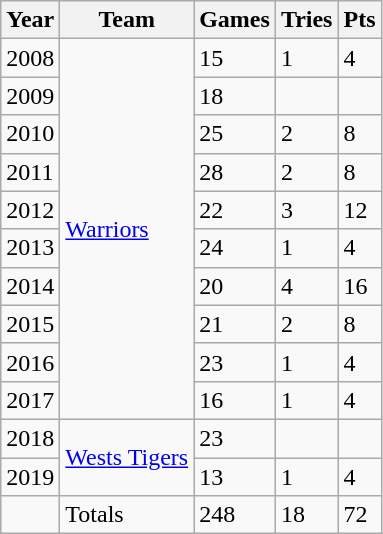<table class="wikitable">
<tr>
<th>Year</th>
<th>Team</th>
<th>Games</th>
<th>Tries</th>
<th>Pts</th>
</tr>
<tr>
<td>2008</td>
<td rowspan="10"> <a href='#'>Warriors</a></td>
<td>15</td>
<td>1</td>
<td>4</td>
</tr>
<tr>
<td>2009</td>
<td>18</td>
<td></td>
<td></td>
</tr>
<tr>
<td>2010</td>
<td>25</td>
<td>2</td>
<td>8</td>
</tr>
<tr>
<td>2011</td>
<td>28</td>
<td>2</td>
<td>8</td>
</tr>
<tr>
<td>2012</td>
<td>22</td>
<td>3</td>
<td>12</td>
</tr>
<tr>
<td>2013</td>
<td>24</td>
<td>1</td>
<td>4</td>
</tr>
<tr>
<td>2014</td>
<td>20</td>
<td>4</td>
<td>16</td>
</tr>
<tr>
<td>2015</td>
<td>21</td>
<td>2</td>
<td>8</td>
</tr>
<tr>
<td>2016</td>
<td>23</td>
<td>1</td>
<td>4</td>
</tr>
<tr>
<td>2017</td>
<td>16</td>
<td>1</td>
<td>4</td>
</tr>
<tr>
<td>2018</td>
<td rowspan="2"> <a href='#'>Wests Tigers</a></td>
<td>23</td>
<td></td>
<td></td>
</tr>
<tr>
<td>2019</td>
<td>13</td>
<td>1</td>
<td>4</td>
</tr>
<tr>
<td></td>
<td>Totals</td>
<td>248</td>
<td>18</td>
<td>72</td>
</tr>
</table>
